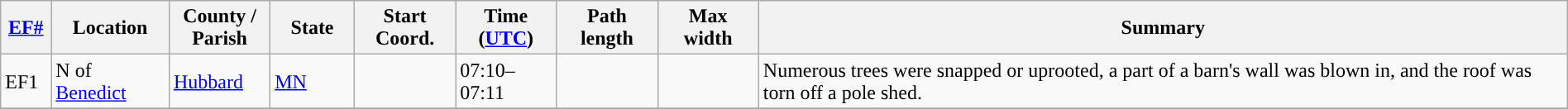<table class="wikitable sortable" style="width:100%;">
<tr>
<th scope="col"  style="width:3%; text-align:center;"><a href='#'>EF#</a></th>
<th scope="col"  style="width:7%; text-align:center;" class="unsortable">Location</th>
<th scope="col"  style="width:6%; text-align:center;" class="unsortable">County / Parish</th>
<th scope="col"  style="width:5%; text-align:center;">State</th>
<th scope="col"  style="width:6%; text-align:center;">Start Coord.</th>
<th scope="col"  style="width:6%; text-align:center;">Time (<a href='#'>UTC</a>)</th>
<th scope="col"  style="width:6%; text-align:center;">Path length</th>
<th scope="col"  style="width:6%; text-align:center;">Max width</th>
<th scope="col" class="unsortable" style="width:48%; text-align:center;">Summary</th>
</tr>
<tr>
<td>EF1</td>
<td>N of <a href='#'>Benedict</a></td>
<td><a href='#'>Hubbard</a></td>
<td><a href='#'>MN</a></td>
<td></td>
<td>07:10–07:11</td>
<td></td>
<td></td>
<td>Numerous trees were snapped or uprooted, a part of a barn's wall was blown in, and the roof was torn off a pole shed.</td>
</tr>
<tr>
</tr>
</table>
